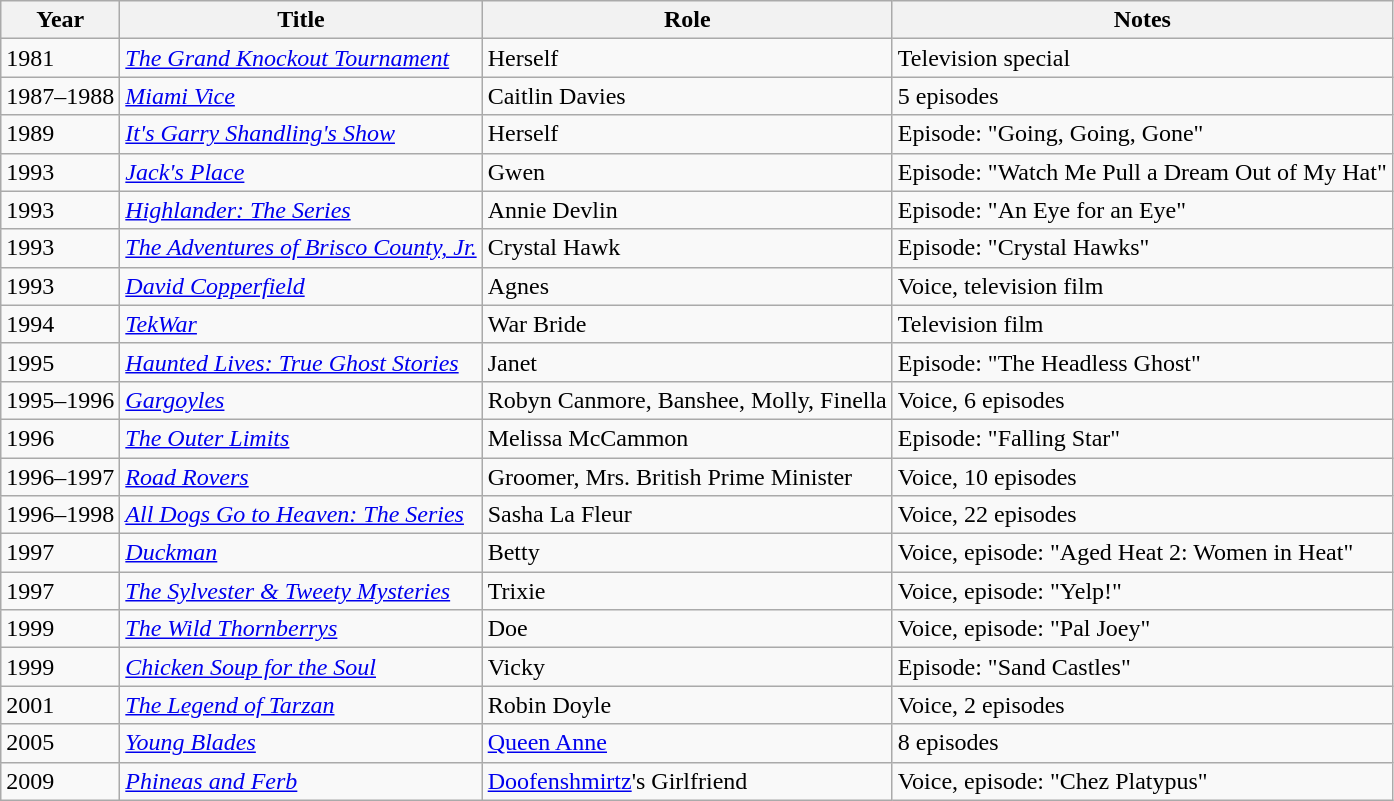<table class="wikitable sortable">
<tr>
<th>Year</th>
<th>Title</th>
<th>Role</th>
<th>Notes</th>
</tr>
<tr>
<td>1981</td>
<td><em><a href='#'>The Grand Knockout Tournament</a></em></td>
<td>Herself</td>
<td>Television special</td>
</tr>
<tr>
<td>1987–1988</td>
<td><em><a href='#'>Miami Vice</a></em></td>
<td>Caitlin Davies</td>
<td>5 episodes</td>
</tr>
<tr>
<td>1989</td>
<td><em><a href='#'>It's Garry Shandling's Show</a></em></td>
<td>Herself</td>
<td>Episode: "Going, Going, Gone"</td>
</tr>
<tr>
<td>1993</td>
<td><em><a href='#'>Jack's Place</a></em></td>
<td>Gwen</td>
<td>Episode: "Watch Me Pull a Dream Out of My Hat"</td>
</tr>
<tr>
<td>1993</td>
<td><em><a href='#'>Highlander: The Series</a></em></td>
<td>Annie Devlin</td>
<td>Episode: "An Eye for an Eye"</td>
</tr>
<tr>
<td>1993</td>
<td><em><a href='#'>The Adventures of Brisco County, Jr.</a></em></td>
<td>Crystal Hawk</td>
<td>Episode: "Crystal Hawks"</td>
</tr>
<tr>
<td>1993</td>
<td><em><a href='#'>David Copperfield</a></em></td>
<td>Agnes</td>
<td>Voice, television film</td>
</tr>
<tr>
<td>1994</td>
<td><em><a href='#'>TekWar</a></em></td>
<td>War Bride</td>
<td>Television film</td>
</tr>
<tr>
<td>1995</td>
<td><em><a href='#'>Haunted Lives: True Ghost Stories</a></em></td>
<td>Janet</td>
<td>Episode: "The Headless Ghost"</td>
</tr>
<tr>
<td>1995–1996</td>
<td><em><a href='#'>Gargoyles</a></em></td>
<td>Robyn Canmore, Banshee, Molly, Finella</td>
<td>Voice, 6 episodes</td>
</tr>
<tr>
<td>1996</td>
<td><em><a href='#'>The Outer Limits</a></em></td>
<td>Melissa McCammon</td>
<td>Episode: "Falling Star"</td>
</tr>
<tr>
<td>1996–1997</td>
<td><em><a href='#'>Road Rovers</a></em></td>
<td>Groomer, Mrs. British Prime Minister</td>
<td>Voice, 10 episodes</td>
</tr>
<tr>
<td>1996–1998</td>
<td><em><a href='#'>All Dogs Go to Heaven: The Series</a></em></td>
<td>Sasha La Fleur</td>
<td>Voice, 22 episodes</td>
</tr>
<tr>
<td>1997</td>
<td><em><a href='#'>Duckman</a></em></td>
<td>Betty</td>
<td>Voice, episode: "Aged Heat 2: Women in Heat"</td>
</tr>
<tr>
<td>1997</td>
<td><em><a href='#'>The Sylvester & Tweety Mysteries</a></em></td>
<td>Trixie</td>
<td>Voice, episode: "Yelp!"</td>
</tr>
<tr>
<td>1999</td>
<td><em><a href='#'>The Wild Thornberrys</a></em></td>
<td>Doe</td>
<td>Voice, episode: "Pal Joey"</td>
</tr>
<tr>
<td>1999</td>
<td><em><a href='#'>Chicken Soup for the Soul</a></em></td>
<td>Vicky</td>
<td>Episode: "Sand Castles"</td>
</tr>
<tr>
<td>2001</td>
<td><em><a href='#'>The Legend of Tarzan</a></em></td>
<td>Robin Doyle</td>
<td>Voice, 2 episodes</td>
</tr>
<tr>
<td>2005</td>
<td><em><a href='#'>Young Blades</a></em></td>
<td><a href='#'>Queen Anne</a></td>
<td>8 episodes</td>
</tr>
<tr>
<td>2009</td>
<td><em><a href='#'>Phineas and Ferb</a></em></td>
<td><a href='#'>Doofenshmirtz</a>'s Girlfriend</td>
<td>Voice, episode: "Chez Platypus"</td>
</tr>
</table>
